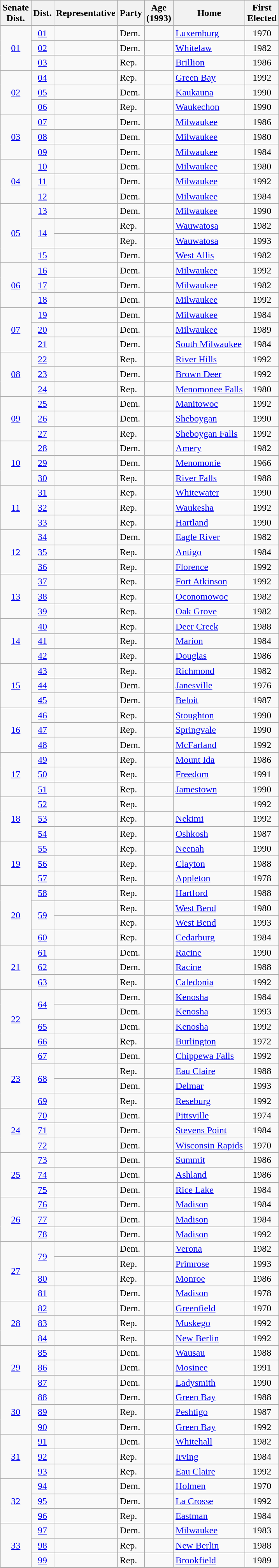<table class="wikitable sortable">
<tr>
<th>Senate<br>Dist.</th>
<th>Dist.</th>
<th>Representative</th>
<th>Party</th>
<th>Age<br>(1993)</th>
<th>Home</th>
<th>First<br>Elected</th>
</tr>
<tr>
<td align="center" rowspan="3"><a href='#'>01</a></td>
<td align="center"><a href='#'>01</a></td>
<td></td>
<td>Dem.</td>
<td align="center"></td>
<td><a href='#'>Luxemburg</a></td>
<td align="center">1970</td>
</tr>
<tr>
<td align="center"><a href='#'>02</a></td>
<td></td>
<td>Dem.</td>
<td align="center"></td>
<td><a href='#'>Whitelaw</a></td>
<td align="center">1982</td>
</tr>
<tr>
<td align="center"><a href='#'>03</a></td>
<td></td>
<td>Rep.</td>
<td align="center"></td>
<td><a href='#'>Brillion</a></td>
<td align="center">1986</td>
</tr>
<tr>
<td align="center" rowspan="3"><a href='#'>02</a></td>
<td align="center"><a href='#'>04</a></td>
<td></td>
<td>Rep.</td>
<td align="center"></td>
<td><a href='#'>Green Bay</a></td>
<td align="center">1992</td>
</tr>
<tr>
<td align="center"><a href='#'>05</a></td>
<td></td>
<td>Dem.</td>
<td align="center"></td>
<td><a href='#'>Kaukauna</a></td>
<td align="center">1990</td>
</tr>
<tr>
<td align="center"><a href='#'>06</a></td>
<td></td>
<td>Rep.</td>
<td align="center"></td>
<td><a href='#'>Waukechon</a></td>
<td align="center">1990</td>
</tr>
<tr>
<td align="center" rowspan="3"><a href='#'>03</a></td>
<td align="center"><a href='#'>07</a></td>
<td></td>
<td>Dem.</td>
<td align="center"></td>
<td><a href='#'>Milwaukee</a></td>
<td align="center">1986</td>
</tr>
<tr>
<td align="center"><a href='#'>08</a></td>
<td></td>
<td>Dem.</td>
<td align="center"></td>
<td><a href='#'>Milwaukee</a></td>
<td align="center">1980</td>
</tr>
<tr>
<td align="center"><a href='#'>09</a></td>
<td></td>
<td>Dem.</td>
<td align="center"></td>
<td><a href='#'>Milwaukee</a></td>
<td align="center">1984</td>
</tr>
<tr>
<td align="center" rowspan="3"><a href='#'>04</a></td>
<td align="center"><a href='#'>10</a></td>
<td></td>
<td>Dem.</td>
<td align="center"></td>
<td><a href='#'>Milwaukee</a></td>
<td align="center">1980</td>
</tr>
<tr>
<td align="center"><a href='#'>11</a></td>
<td></td>
<td>Dem.</td>
<td align="center"></td>
<td><a href='#'>Milwaukee</a></td>
<td align="center">1992</td>
</tr>
<tr>
<td align="center"><a href='#'>12</a></td>
<td></td>
<td>Dem.</td>
<td align="center"></td>
<td><a href='#'>Milwaukee</a></td>
<td align="center">1984</td>
</tr>
<tr>
<td align="center" rowspan="4"><a href='#'>05</a></td>
<td align="center"><a href='#'>13</a></td>
<td></td>
<td>Dem.</td>
<td align="center"></td>
<td><a href='#'>Milwaukee</a></td>
<td align="center">1990</td>
</tr>
<tr>
<td rowspan="2" align="center"><a href='#'>14</a></td>
<td> </td>
<td>Rep.</td>
<td align="center"></td>
<td><a href='#'>Wauwatosa</a></td>
<td align="center">1982</td>
</tr>
<tr>
<td>  </td>
<td>Rep.</td>
<td align="center"></td>
<td><a href='#'>Wauwatosa</a></td>
<td align="center">1993</td>
</tr>
<tr>
<td align="center"><a href='#'>15</a></td>
<td></td>
<td>Dem.</td>
<td align="center"></td>
<td><a href='#'>West Allis</a></td>
<td align="center">1982</td>
</tr>
<tr>
<td align="center" rowspan="3"><a href='#'>06</a></td>
<td align="center"><a href='#'>16</a></td>
<td></td>
<td>Dem.</td>
<td align="center"></td>
<td><a href='#'>Milwaukee</a></td>
<td align="center">1992</td>
</tr>
<tr>
<td align="center"><a href='#'>17</a></td>
<td></td>
<td>Dem.</td>
<td align="center"></td>
<td><a href='#'>Milwaukee</a></td>
<td align="center">1982</td>
</tr>
<tr>
<td align="center"><a href='#'>18</a></td>
<td></td>
<td>Dem.</td>
<td align="center"></td>
<td><a href='#'>Milwaukee</a></td>
<td align="center">1992</td>
</tr>
<tr>
<td align="center" rowspan="3"><a href='#'>07</a></td>
<td align="center"><a href='#'>19</a></td>
<td></td>
<td>Dem.</td>
<td align="center"></td>
<td><a href='#'>Milwaukee</a></td>
<td align="center">1984</td>
</tr>
<tr>
<td align="center"><a href='#'>20</a></td>
<td></td>
<td>Dem.</td>
<td align="center"></td>
<td><a href='#'>Milwaukee</a></td>
<td align="center">1989</td>
</tr>
<tr>
<td align="center"><a href='#'>21</a></td>
<td></td>
<td>Dem.</td>
<td align="center"></td>
<td><a href='#'>South Milwaukee</a></td>
<td align="center">1984</td>
</tr>
<tr>
<td align="center" rowspan="3"><a href='#'>08</a></td>
<td align="center"><a href='#'>22</a></td>
<td></td>
<td>Rep.</td>
<td align="center"></td>
<td><a href='#'>River Hills</a></td>
<td align="center">1992</td>
</tr>
<tr>
<td align="center"><a href='#'>23</a></td>
<td></td>
<td>Dem.</td>
<td align="center"></td>
<td><a href='#'>Brown Deer</a></td>
<td align="center">1992</td>
</tr>
<tr>
<td align="center"><a href='#'>24</a></td>
<td></td>
<td>Rep.</td>
<td align="center"></td>
<td><a href='#'>Menomonee Falls</a></td>
<td align="center">1980</td>
</tr>
<tr>
<td align="center" rowspan="3"><a href='#'>09</a></td>
<td align="center"><a href='#'>25</a></td>
<td></td>
<td>Dem.</td>
<td align="center"></td>
<td><a href='#'>Manitowoc</a></td>
<td align="center">1992</td>
</tr>
<tr>
<td align="center"><a href='#'>26</a></td>
<td></td>
<td>Dem.</td>
<td align="center"></td>
<td><a href='#'>Sheboygan</a></td>
<td align="center">1990</td>
</tr>
<tr>
<td align="center"><a href='#'>27</a></td>
<td></td>
<td>Rep.</td>
<td align="center"></td>
<td><a href='#'>Sheboygan Falls</a></td>
<td align="center">1992</td>
</tr>
<tr>
<td align="center" rowspan="3"><a href='#'>10</a></td>
<td align="center"><a href='#'>28</a></td>
<td></td>
<td>Dem.</td>
<td align="center"></td>
<td><a href='#'>Amery</a></td>
<td align="center">1982</td>
</tr>
<tr>
<td align="center"><a href='#'>29</a></td>
<td></td>
<td>Dem.</td>
<td align="center"></td>
<td><a href='#'>Menomonie</a></td>
<td align="center">1966</td>
</tr>
<tr>
<td align="center"><a href='#'>30</a></td>
<td></td>
<td>Rep.</td>
<td align="center"></td>
<td><a href='#'>River Falls</a></td>
<td align="center">1988</td>
</tr>
<tr>
<td align="center" rowspan="3"><a href='#'>11</a></td>
<td align="center"><a href='#'>31</a></td>
<td></td>
<td>Rep.</td>
<td align="center"></td>
<td><a href='#'>Whitewater</a></td>
<td align="center">1990</td>
</tr>
<tr>
<td align="center"><a href='#'>32</a></td>
<td></td>
<td>Rep.</td>
<td align="center"></td>
<td><a href='#'>Waukesha</a></td>
<td align="center">1992</td>
</tr>
<tr>
<td align="center"><a href='#'>33</a></td>
<td></td>
<td>Rep.</td>
<td align="center"></td>
<td><a href='#'>Hartland</a></td>
<td align="center">1990</td>
</tr>
<tr>
<td align="center" rowspan="3"><a href='#'>12</a></td>
<td align="center"><a href='#'>34</a></td>
<td></td>
<td>Dem.</td>
<td align="center"></td>
<td><a href='#'>Eagle River</a></td>
<td align="center">1982</td>
</tr>
<tr>
<td align="center"><a href='#'>35</a></td>
<td></td>
<td>Rep.</td>
<td align="center"></td>
<td><a href='#'>Antigo</a></td>
<td align="center">1984</td>
</tr>
<tr>
<td align="center"><a href='#'>36</a></td>
<td></td>
<td>Rep.</td>
<td align="center"></td>
<td><a href='#'>Florence</a></td>
<td align="center">1992</td>
</tr>
<tr>
<td align="center" rowspan="3"><a href='#'>13</a></td>
<td align="center"><a href='#'>37</a></td>
<td></td>
<td>Rep.</td>
<td align="center"></td>
<td><a href='#'>Fort Atkinson</a></td>
<td align="center">1992</td>
</tr>
<tr>
<td align="center"><a href='#'>38</a></td>
<td></td>
<td>Rep.</td>
<td align="center"></td>
<td><a href='#'>Oconomowoc</a></td>
<td align="center">1982</td>
</tr>
<tr>
<td align="center"><a href='#'>39</a></td>
<td></td>
<td>Rep.</td>
<td align="center"></td>
<td><a href='#'>Oak Grove</a></td>
<td align="center">1982</td>
</tr>
<tr>
<td align="center" rowspan="3"><a href='#'>14</a></td>
<td align="center"><a href='#'>40</a></td>
<td></td>
<td>Rep.</td>
<td align="center"></td>
<td><a href='#'>Deer Creek</a></td>
<td align="center">1988</td>
</tr>
<tr>
<td align="center"><a href='#'>41</a></td>
<td></td>
<td>Rep.</td>
<td align="center"></td>
<td><a href='#'>Marion</a></td>
<td align="center">1984</td>
</tr>
<tr>
<td align="center"><a href='#'>42</a></td>
<td></td>
<td>Rep.</td>
<td align="center"></td>
<td><a href='#'>Douglas</a></td>
<td align="center">1986</td>
</tr>
<tr>
<td align="center" rowspan="3"><a href='#'>15</a></td>
<td align="center"><a href='#'>43</a></td>
<td></td>
<td>Rep.</td>
<td align="center"></td>
<td><a href='#'>Richmond</a></td>
<td align="center">1982</td>
</tr>
<tr>
<td align="center"><a href='#'>44</a></td>
<td></td>
<td>Dem.</td>
<td align="center"></td>
<td><a href='#'>Janesville</a></td>
<td align="center">1976</td>
</tr>
<tr>
<td align="center"><a href='#'>45</a></td>
<td></td>
<td>Dem.</td>
<td align="center"></td>
<td><a href='#'>Beloit</a></td>
<td align="center">1987</td>
</tr>
<tr>
<td align="center" rowspan="3"><a href='#'>16</a></td>
<td align="center"><a href='#'>46</a></td>
<td></td>
<td>Rep.</td>
<td align="center"></td>
<td><a href='#'>Stoughton</a></td>
<td align="center">1990</td>
</tr>
<tr>
<td align="center"><a href='#'>47</a></td>
<td></td>
<td>Rep.</td>
<td align="center"></td>
<td><a href='#'>Springvale</a></td>
<td align="center">1990</td>
</tr>
<tr>
<td align="center"><a href='#'>48</a></td>
<td></td>
<td>Dem.</td>
<td align="center"></td>
<td><a href='#'>McFarland</a></td>
<td align="center">1992</td>
</tr>
<tr>
<td align="center" rowspan="3"><a href='#'>17</a></td>
<td align="center"><a href='#'>49</a></td>
<td></td>
<td>Rep.</td>
<td align="center"></td>
<td><a href='#'>Mount Ida</a></td>
<td align="center">1986</td>
</tr>
<tr>
<td align="center"><a href='#'>50</a></td>
<td></td>
<td>Rep.</td>
<td align="center"></td>
<td><a href='#'>Freedom</a></td>
<td align="center">1991</td>
</tr>
<tr>
<td align="center"><a href='#'>51</a></td>
<td></td>
<td>Rep.</td>
<td align="center"></td>
<td><a href='#'>Jamestown</a></td>
<td align="center">1990</td>
</tr>
<tr>
<td align="center" rowspan="3"><a href='#'>18</a></td>
<td align="center"><a href='#'>52</a></td>
<td></td>
<td>Rep.</td>
<td align="center"></td>
<td></td>
<td align="center">1992</td>
</tr>
<tr>
<td align="center"><a href='#'>53</a></td>
<td></td>
<td>Rep.</td>
<td align="center"></td>
<td><a href='#'>Nekimi</a></td>
<td align="center">1992</td>
</tr>
<tr>
<td align="center"><a href='#'>54</a></td>
<td></td>
<td>Rep.</td>
<td align="center"></td>
<td><a href='#'>Oshkosh</a></td>
<td align="center">1987</td>
</tr>
<tr>
<td align="center" rowspan="3"><a href='#'>19</a></td>
<td align="center"><a href='#'>55</a></td>
<td></td>
<td>Rep.</td>
<td align="center"></td>
<td><a href='#'>Neenah</a></td>
<td align="center">1990</td>
</tr>
<tr>
<td align="center"><a href='#'>56</a></td>
<td></td>
<td>Rep.</td>
<td align="center"></td>
<td><a href='#'>Clayton</a></td>
<td align="center">1988</td>
</tr>
<tr>
<td align="center"><a href='#'>57</a></td>
<td></td>
<td>Rep.</td>
<td align="center"></td>
<td><a href='#'>Appleton</a></td>
<td align="center">1978</td>
</tr>
<tr>
<td align="center" rowspan="4"><a href='#'>20</a></td>
<td align="center"><a href='#'>58</a></td>
<td></td>
<td>Rep.</td>
<td align="center"></td>
<td><a href='#'>Hartford</a></td>
<td align="center">1988</td>
</tr>
<tr>
<td rowspan="2" align="center"><a href='#'>59</a></td>
<td> </td>
<td>Rep.</td>
<td align="center"></td>
<td><a href='#'>West Bend</a></td>
<td align="center">1980</td>
</tr>
<tr>
<td> </td>
<td>Rep.</td>
<td align="center"></td>
<td><a href='#'>West Bend</a></td>
<td align="center">1993</td>
</tr>
<tr>
<td align="center"><a href='#'>60</a></td>
<td></td>
<td>Rep.</td>
<td align="center"></td>
<td><a href='#'>Cedarburg</a></td>
<td align="center">1984</td>
</tr>
<tr>
<td align="center" rowspan="3"><a href='#'>21</a></td>
<td align="center"><a href='#'>61</a></td>
<td></td>
<td>Dem.</td>
<td align="center"></td>
<td><a href='#'>Racine</a></td>
<td align="center">1990</td>
</tr>
<tr>
<td align="center"><a href='#'>62</a></td>
<td></td>
<td>Dem.</td>
<td align="center"></td>
<td><a href='#'>Racine</a></td>
<td align="center">1988</td>
</tr>
<tr>
<td align="center"><a href='#'>63</a></td>
<td></td>
<td>Rep.</td>
<td align="center"></td>
<td><a href='#'>Caledonia</a></td>
<td align="center">1992</td>
</tr>
<tr>
<td align="center" rowspan="4"><a href='#'>22</a></td>
<td rowspan="2" align="center"><a href='#'>64</a></td>
<td> </td>
<td>Dem.</td>
<td align="center"></td>
<td><a href='#'>Kenosha</a></td>
<td align="center">1984</td>
</tr>
<tr>
<td> </td>
<td>Dem.</td>
<td align="center"></td>
<td><a href='#'>Kenosha</a></td>
<td align="center">1993</td>
</tr>
<tr>
<td align="center"><a href='#'>65</a></td>
<td></td>
<td>Dem.</td>
<td align="center"></td>
<td><a href='#'>Kenosha</a></td>
<td align="center">1992</td>
</tr>
<tr>
<td align="center"><a href='#'>66</a></td>
<td></td>
<td>Rep.</td>
<td align="center"></td>
<td><a href='#'>Burlington</a></td>
<td align="center">1972</td>
</tr>
<tr>
<td align="center" rowspan="4"><a href='#'>23</a></td>
<td align="center"><a href='#'>67</a></td>
<td></td>
<td>Dem.</td>
<td align="center"></td>
<td><a href='#'>Chippewa Falls</a></td>
<td align="center">1992</td>
</tr>
<tr>
<td rowspan="2" align="center"><a href='#'>68</a></td>
<td> </td>
<td>Rep.</td>
<td align="center"></td>
<td><a href='#'>Eau Claire</a></td>
<td align="center">1988</td>
</tr>
<tr>
<td> </td>
<td>Dem.</td>
<td align="center"></td>
<td><a href='#'>Delmar</a></td>
<td align="center">1993</td>
</tr>
<tr>
<td align="center"><a href='#'>69</a></td>
<td></td>
<td>Rep.</td>
<td align="center"></td>
<td><a href='#'>Reseburg</a></td>
<td align="center">1992</td>
</tr>
<tr>
<td align="center" rowspan="3"><a href='#'>24</a></td>
<td align="center"><a href='#'>70</a></td>
<td></td>
<td>Dem.</td>
<td align="center"></td>
<td><a href='#'>Pittsville</a></td>
<td align="center">1974</td>
</tr>
<tr>
<td align="center"><a href='#'>71</a></td>
<td></td>
<td>Dem.</td>
<td align="center"></td>
<td><a href='#'>Stevens Point</a></td>
<td align="center">1984</td>
</tr>
<tr>
<td align="center"><a href='#'>72</a></td>
<td></td>
<td>Dem.</td>
<td align="center"></td>
<td><a href='#'>Wisconsin Rapids</a></td>
<td align="center">1970</td>
</tr>
<tr>
<td align="center" rowspan="3"><a href='#'>25</a></td>
<td align="center"><a href='#'>73</a></td>
<td></td>
<td>Dem.</td>
<td align="center"></td>
<td><a href='#'>Summit</a></td>
<td align="center">1986</td>
</tr>
<tr>
<td align="center"><a href='#'>74</a></td>
<td></td>
<td>Dem.</td>
<td align="center"></td>
<td><a href='#'>Ashland</a></td>
<td align="center">1986</td>
</tr>
<tr>
<td align="center"><a href='#'>75</a></td>
<td></td>
<td>Dem.</td>
<td align="center"></td>
<td><a href='#'>Rice Lake</a></td>
<td align="center">1984</td>
</tr>
<tr>
<td align="center" rowspan="3"><a href='#'>26</a></td>
<td align="center"><a href='#'>76</a></td>
<td></td>
<td>Dem.</td>
<td align="center"></td>
<td><a href='#'>Madison</a></td>
<td align="center">1984</td>
</tr>
<tr>
<td align="center"><a href='#'>77</a></td>
<td></td>
<td>Dem.</td>
<td align="center"></td>
<td><a href='#'>Madison</a></td>
<td align="center">1984</td>
</tr>
<tr>
<td align="center"><a href='#'>78</a></td>
<td></td>
<td>Dem.</td>
<td align="center"></td>
<td><a href='#'>Madison</a></td>
<td align="center">1992</td>
</tr>
<tr>
<td align="center" rowspan="4"><a href='#'>27</a></td>
<td rowspan="2" align="center"><a href='#'>79</a></td>
<td> </td>
<td>Dem.</td>
<td align="center"></td>
<td><a href='#'>Verona</a></td>
<td align="center">1982</td>
</tr>
<tr>
<td> </td>
<td>Rep.</td>
<td align="center"></td>
<td><a href='#'>Primrose</a></td>
<td align="center">1993</td>
</tr>
<tr>
<td align="center"><a href='#'>80</a></td>
<td></td>
<td>Rep.</td>
<td align="center"></td>
<td><a href='#'>Monroe</a></td>
<td align="center">1986</td>
</tr>
<tr>
<td align="center"><a href='#'>81</a></td>
<td></td>
<td>Dem.</td>
<td align="center"></td>
<td><a href='#'>Madison</a></td>
<td align="center">1978</td>
</tr>
<tr>
<td align="center" rowspan="3"><a href='#'>28</a></td>
<td align="center"><a href='#'>82</a></td>
<td></td>
<td>Dem.</td>
<td align="center"></td>
<td><a href='#'>Greenfield</a></td>
<td align="center">1970</td>
</tr>
<tr>
<td align="center"><a href='#'>83</a></td>
<td></td>
<td>Rep.</td>
<td align="center"></td>
<td><a href='#'>Muskego</a></td>
<td align="center">1992</td>
</tr>
<tr>
<td align="center"><a href='#'>84</a></td>
<td></td>
<td>Rep.</td>
<td align="center"></td>
<td><a href='#'>New Berlin</a></td>
<td align="center">1992</td>
</tr>
<tr>
<td align="center" rowspan="3"><a href='#'>29</a></td>
<td align="center"><a href='#'>85</a></td>
<td></td>
<td>Dem.</td>
<td align="center"></td>
<td><a href='#'>Wausau</a></td>
<td align="center">1988</td>
</tr>
<tr>
<td align="center"><a href='#'>86</a></td>
<td></td>
<td>Dem.</td>
<td align="center"></td>
<td><a href='#'>Mosinee</a></td>
<td align="center">1991</td>
</tr>
<tr>
<td align="center"><a href='#'>87</a></td>
<td></td>
<td>Dem.</td>
<td align="center"></td>
<td><a href='#'>Ladysmith</a></td>
<td align="center">1990</td>
</tr>
<tr>
<td align="center" rowspan="3"><a href='#'>30</a></td>
<td align="center"><a href='#'>88</a></td>
<td></td>
<td>Dem.</td>
<td align="center"></td>
<td><a href='#'>Green Bay</a></td>
<td align="center">1988</td>
</tr>
<tr>
<td align="center"><a href='#'>89</a></td>
<td></td>
<td>Rep.</td>
<td align="center"></td>
<td><a href='#'>Peshtigo</a></td>
<td align="center">1987</td>
</tr>
<tr>
<td align="center"><a href='#'>90</a></td>
<td></td>
<td>Dem.</td>
<td align="center"></td>
<td><a href='#'>Green Bay</a></td>
<td align="center">1992</td>
</tr>
<tr>
<td align="center" rowspan="3"><a href='#'>31</a></td>
<td align="center"><a href='#'>91</a></td>
<td></td>
<td>Dem.</td>
<td align="center"></td>
<td><a href='#'>Whitehall</a></td>
<td align="center">1982</td>
</tr>
<tr>
<td align="center"><a href='#'>92</a></td>
<td></td>
<td>Rep.</td>
<td align="center"></td>
<td><a href='#'>Irving</a></td>
<td align="center">1984</td>
</tr>
<tr>
<td align="center"><a href='#'>93</a></td>
<td></td>
<td>Rep.</td>
<td align="center"></td>
<td><a href='#'>Eau Claire</a></td>
<td align="center">1992</td>
</tr>
<tr>
<td align="center" rowspan="3"><a href='#'>32</a></td>
<td align="center"><a href='#'>94</a></td>
<td></td>
<td>Dem.</td>
<td align="center"></td>
<td><a href='#'>Holmen</a></td>
<td align="center">1970</td>
</tr>
<tr>
<td align="center"><a href='#'>95</a></td>
<td></td>
<td>Dem.</td>
<td align="center"></td>
<td><a href='#'>La Crosse</a></td>
<td align="center">1992</td>
</tr>
<tr>
<td align="center"><a href='#'>96</a></td>
<td></td>
<td>Rep.</td>
<td align="center"></td>
<td><a href='#'>Eastman</a></td>
<td align="center">1984</td>
</tr>
<tr>
<td align="center" rowspan="3"><a href='#'>33</a></td>
<td align="center"><a href='#'>97</a></td>
<td></td>
<td>Dem.</td>
<td align="center"></td>
<td><a href='#'>Milwaukee</a></td>
<td align="center">1983</td>
</tr>
<tr>
<td align="center"><a href='#'>98</a></td>
<td></td>
<td>Rep.</td>
<td align="center"></td>
<td><a href='#'>New Berlin</a></td>
<td align="center">1988</td>
</tr>
<tr>
<td align="center"><a href='#'>99</a></td>
<td></td>
<td>Rep.</td>
<td align="center"></td>
<td><a href='#'>Brookfield</a></td>
<td align="center">1989</td>
</tr>
</table>
